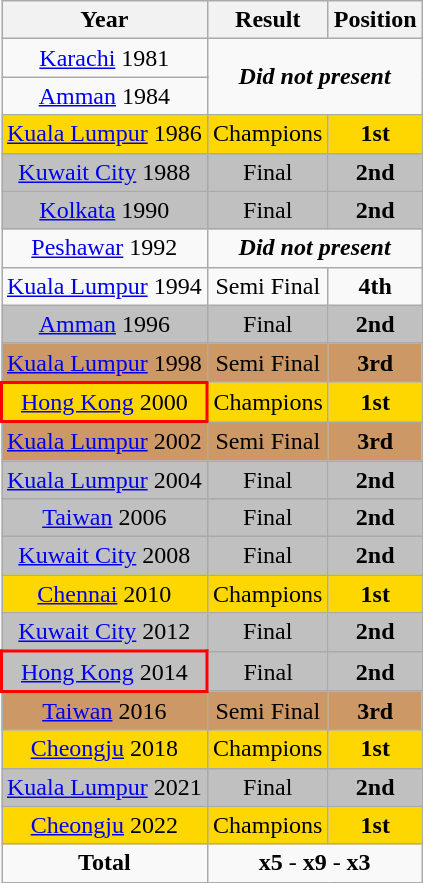<table class="wikitable" style="text-align: center;">
<tr>
<th>Year</th>
<th>Result</th>
<th>Position</th>
</tr>
<tr>
<td> <a href='#'>Karachi</a> 1981</td>
<td rowspan="2" colspan="2" align="center"><strong><em>Did not present</em></strong></td>
</tr>
<tr>
<td> <a href='#'>Amman</a> 1984</td>
</tr>
<tr style="background:gold;">
<td> <a href='#'>Kuala Lumpur</a> 1986</td>
<td>Champions</td>
<td><strong>1st</strong></td>
</tr>
<tr style="background:silver;">
<td> <a href='#'>Kuwait City</a> 1988</td>
<td>Final</td>
<td><strong>2nd</strong></td>
</tr>
<tr style="background:silver;">
<td> <a href='#'>Kolkata</a> 1990</td>
<td>Final</td>
<td><strong>2nd</strong></td>
</tr>
<tr>
<td> <a href='#'>Peshawar</a> 1992</td>
<td colspan="2" align="center"><strong><em>Did not present</em></strong></td>
</tr>
<tr>
<td> <a href='#'>Kuala Lumpur</a> 1994</td>
<td>Semi Final</td>
<td><strong>4th</strong></td>
</tr>
<tr style="background:silver;">
<td> <a href='#'>Amman</a> 1996</td>
<td>Final</td>
<td><strong>2nd</strong></td>
</tr>
<tr style="background:#c96;">
<td> <a href='#'>Kuala Lumpur</a> 1998</td>
<td>Semi Final</td>
<td><strong>3rd</strong></td>
</tr>
<tr style="background:gold;">
<td style="border: 2px solid red"> <a href='#'>Hong Kong</a> 2000</td>
<td>Champions</td>
<td><strong>1st</strong></td>
</tr>
<tr style="background:#c96;">
<td> <a href='#'>Kuala Lumpur</a> 2002</td>
<td>Semi Final</td>
<td><strong>3rd</strong></td>
</tr>
<tr style="background:silver;">
<td> <a href='#'>Kuala Lumpur</a> 2004</td>
<td>Final</td>
<td><strong>2nd</strong></td>
</tr>
<tr style="background:silver;">
<td> <a href='#'>Taiwan</a> 2006</td>
<td>Final</td>
<td><strong>2nd</strong></td>
</tr>
<tr style="background:silver;">
<td> <a href='#'>Kuwait City</a> 2008</td>
<td>Final</td>
<td><strong>2nd</strong></td>
</tr>
<tr style="background:gold;">
<td> <a href='#'>Chennai</a> 2010</td>
<td>Champions</td>
<td><strong>1st</strong></td>
</tr>
<tr style="background:silver;">
<td> <a href='#'>Kuwait City</a> 2012</td>
<td>Final</td>
<td><strong>2nd</strong></td>
</tr>
<tr style="background:silver;">
<td style="border: 2px solid red"> <a href='#'>Hong Kong</a> 2014</td>
<td>Final</td>
<td><strong>2nd</strong></td>
</tr>
<tr style="background:#c96;">
<td> <a href='#'>Taiwan</a> 2016</td>
<td>Semi Final</td>
<td><strong>3rd</strong></td>
</tr>
<tr style="background:gold;">
<td> <a href='#'>Cheongju</a> 2018</td>
<td>Champions</td>
<td><strong>1st</strong></td>
</tr>
<tr style="background:silver;">
<td> <a href='#'>Kuala Lumpur</a> 2021</td>
<td>Final</td>
<td><strong>2nd</strong></td>
</tr>
<tr style="background:gold;">
<td> <a href='#'>Cheongju</a> 2022</td>
<td>Champions</td>
<td><strong>1st</strong></td>
</tr>
<tr>
<td><strong>Total</strong></td>
<td rowspan="1" colspan="2" align="center"><strong>x5</strong> - <strong>x9</strong> - <strong>x3</strong></td>
</tr>
</table>
